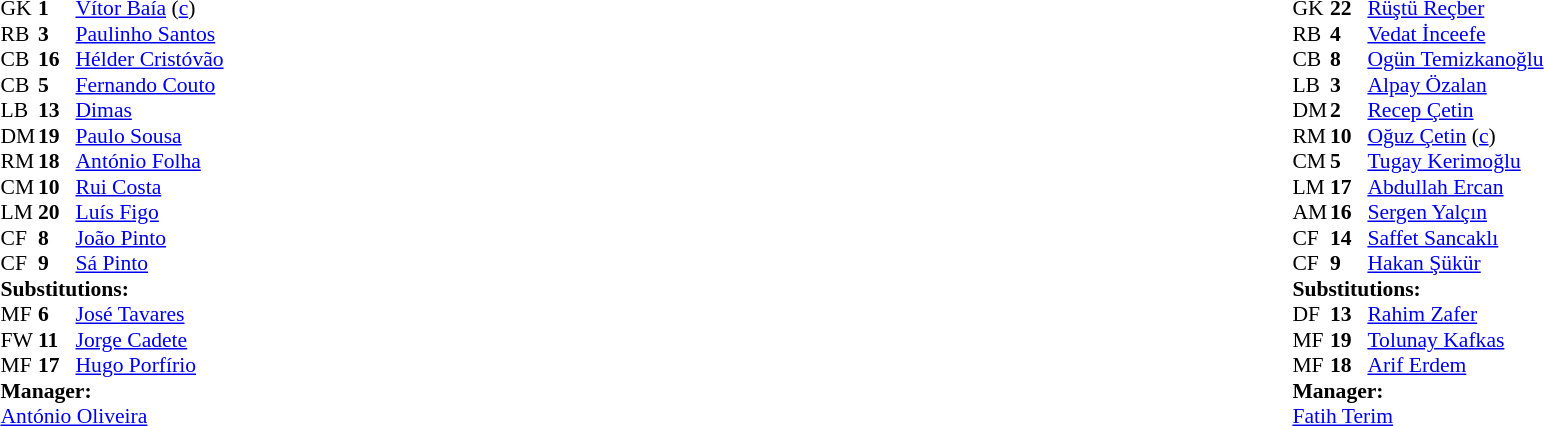<table style="width:100%;">
<tr>
<td style="vertical-align:top; width:40%;"><br><table style="font-size:90%" cellspacing="0" cellpadding="0">
<tr>
<th width="25"></th>
<th width="25"></th>
</tr>
<tr>
<td>GK</td>
<td><strong>1</strong></td>
<td><a href='#'>Vítor Baía</a> (<a href='#'>c</a>)</td>
</tr>
<tr>
<td>RB</td>
<td><strong>3</strong></td>
<td><a href='#'>Paulinho Santos</a></td>
<td></td>
</tr>
<tr>
<td>CB</td>
<td><strong>16</strong></td>
<td><a href='#'>Hélder Cristóvão</a></td>
</tr>
<tr>
<td>CB</td>
<td><strong>5</strong></td>
<td><a href='#'>Fernando Couto</a></td>
</tr>
<tr>
<td>LB</td>
<td><strong>13</strong></td>
<td><a href='#'>Dimas</a></td>
</tr>
<tr>
<td>DM</td>
<td><strong>19</strong></td>
<td><a href='#'>Paulo Sousa</a></td>
</tr>
<tr>
<td>RM</td>
<td><strong>18</strong></td>
<td><a href='#'>António Folha</a></td>
<td></td>
<td></td>
</tr>
<tr>
<td>CM</td>
<td><strong>10</strong></td>
<td><a href='#'>Rui Costa</a></td>
</tr>
<tr>
<td>LM</td>
<td><strong>20</strong></td>
<td><a href='#'>Luís Figo</a></td>
<td></td>
</tr>
<tr>
<td>CF</td>
<td><strong>8</strong></td>
<td><a href='#'>João Pinto</a></td>
<td></td>
<td></td>
</tr>
<tr>
<td>CF</td>
<td><strong>9</strong></td>
<td><a href='#'>Sá Pinto</a></td>
<td></td>
<td></td>
</tr>
<tr>
<td colspan=3><strong>Substitutions:</strong></td>
</tr>
<tr>
<td>MF</td>
<td><strong>6</strong></td>
<td><a href='#'>José Tavares</a></td>
<td></td>
<td></td>
</tr>
<tr>
<td>FW</td>
<td><strong>11</strong></td>
<td><a href='#'>Jorge Cadete</a></td>
<td></td>
<td></td>
</tr>
<tr>
<td>MF</td>
<td><strong>17</strong></td>
<td><a href='#'>Hugo Porfírio</a></td>
<td></td>
<td></td>
</tr>
<tr>
<td colspan=3><strong>Manager:</strong></td>
</tr>
<tr>
<td colspan=3><a href='#'>António Oliveira</a></td>
</tr>
</table>
</td>
<td valign="top"></td>
<td style="vertical-align:top; width:50%;"><br><table style="font-size:90%; margin:auto;" cellspacing="0" cellpadding="0">
<tr>
<th width=25></th>
<th width=25></th>
</tr>
<tr>
<td>GK</td>
<td><strong>22</strong></td>
<td><a href='#'>Rüştü Reçber</a></td>
</tr>
<tr>
<td>RB</td>
<td><strong>4</strong></td>
<td><a href='#'>Vedat İnceefe</a></td>
<td></td>
</tr>
<tr>
<td>CB</td>
<td><strong>8</strong></td>
<td><a href='#'>Ogün Temizkanoğlu</a></td>
<td></td>
<td></td>
</tr>
<tr>
<td>LB</td>
<td><strong>3</strong></td>
<td><a href='#'>Alpay Özalan</a></td>
</tr>
<tr>
<td>DM</td>
<td><strong>2</strong></td>
<td><a href='#'>Recep Çetin</a></td>
</tr>
<tr>
<td>RM</td>
<td><strong>10</strong></td>
<td><a href='#'>Oğuz Çetin</a> (<a href='#'>c</a>)</td>
<td></td>
<td></td>
</tr>
<tr>
<td>CM</td>
<td><strong>5</strong></td>
<td><a href='#'>Tugay Kerimoğlu</a></td>
</tr>
<tr>
<td>LM</td>
<td><strong>17</strong></td>
<td><a href='#'>Abdullah Ercan</a></td>
<td></td>
</tr>
<tr>
<td>AM</td>
<td><strong>16</strong></td>
<td><a href='#'>Sergen Yalçın</a></td>
</tr>
<tr>
<td>CF</td>
<td><strong>14</strong></td>
<td><a href='#'>Saffet Sancaklı</a></td>
<td></td>
<td></td>
</tr>
<tr>
<td>CF</td>
<td><strong>9</strong></td>
<td><a href='#'>Hakan Şükür</a></td>
</tr>
<tr>
<td colspan=3><strong>Substitutions:</strong></td>
</tr>
<tr>
<td>DF</td>
<td><strong>13</strong></td>
<td><a href='#'>Rahim Zafer</a></td>
<td></td>
<td></td>
</tr>
<tr>
<td>MF</td>
<td><strong>19</strong></td>
<td><a href='#'>Tolunay Kafkas</a></td>
<td></td>
<td></td>
</tr>
<tr>
<td>MF</td>
<td><strong>18</strong></td>
<td><a href='#'>Arif Erdem</a></td>
<td></td>
<td></td>
</tr>
<tr>
<td colspan=3><strong>Manager:</strong></td>
</tr>
<tr>
<td colspan=3><a href='#'>Fatih Terim</a></td>
</tr>
</table>
</td>
</tr>
</table>
